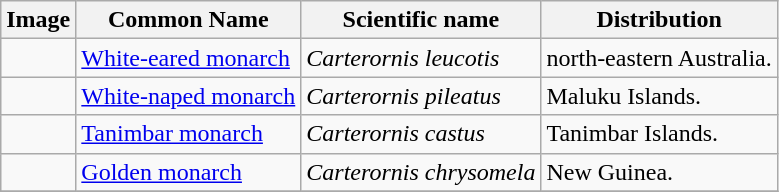<table class="wikitable">
<tr>
<th>Image</th>
<th>Common Name</th>
<th>Scientific name</th>
<th>Distribution</th>
</tr>
<tr>
<td></td>
<td><a href='#'>White-eared monarch</a></td>
<td><em>Carterornis leucotis</em></td>
<td>north-eastern Australia.</td>
</tr>
<tr>
<td></td>
<td><a href='#'>White-naped monarch</a></td>
<td><em>Carterornis pileatus</em></td>
<td>Maluku Islands.</td>
</tr>
<tr>
<td></td>
<td><a href='#'>Tanimbar monarch</a></td>
<td><em>Carterornis castus</em></td>
<td>Tanimbar Islands.</td>
</tr>
<tr>
<td></td>
<td><a href='#'>Golden monarch</a></td>
<td><em>Carterornis chrysomela</em></td>
<td>New Guinea.</td>
</tr>
<tr>
</tr>
</table>
